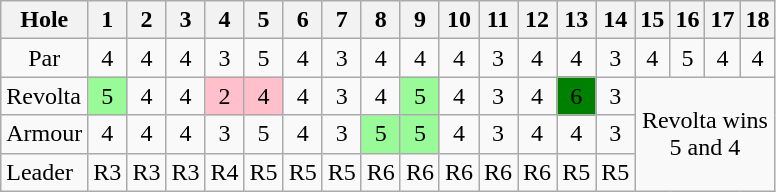<table class="wikitable" style="text-align:center">
<tr>
<th>Hole</th>
<th> 1 </th>
<th> 2 </th>
<th> 3 </th>
<th> 4 </th>
<th> 5 </th>
<th> 6 </th>
<th> 7 </th>
<th> 8 </th>
<th> 9 </th>
<th>10</th>
<th>11</th>
<th>12</th>
<th>13</th>
<th>14</th>
<th>15</th>
<th>16</th>
<th>17</th>
<th>18</th>
</tr>
<tr>
<td>Par</td>
<td>4</td>
<td>4</td>
<td>4</td>
<td>3</td>
<td>5</td>
<td>4</td>
<td>3</td>
<td>4</td>
<td>4</td>
<td>4</td>
<td>3</td>
<td>4</td>
<td>4</td>
<td>3</td>
<td>4</td>
<td>5</td>
<td>4</td>
<td>4</td>
</tr>
<tr>
<td align=left>Revolta</td>
<td style="background: PaleGreen;">5</td>
<td>4</td>
<td>4</td>
<td style="background: Pink;">2</td>
<td style="background: Pink;">4</td>
<td>4</td>
<td>3</td>
<td>4</td>
<td style="background: PaleGreen;">5</td>
<td>4</td>
<td>3</td>
<td>4</td>
<td style="background: Green;">6</td>
<td>3</td>
<td rowspan=3 colspan=4>Revolta wins<br>5 and 4</td>
</tr>
<tr>
<td align=left>Armour</td>
<td>4</td>
<td>4</td>
<td>4</td>
<td>3</td>
<td>5</td>
<td>4</td>
<td>3</td>
<td style="background: PaleGreen;">5</td>
<td style="background: PaleGreen;">5</td>
<td>4</td>
<td>3</td>
<td>4</td>
<td>4</td>
<td>3</td>
</tr>
<tr>
<td align=left>Leader</td>
<td>R3</td>
<td>R3</td>
<td>R3</td>
<td>R4</td>
<td>R5</td>
<td>R5</td>
<td>R5</td>
<td>R6</td>
<td>R6</td>
<td>R6</td>
<td>R6</td>
<td>R6</td>
<td>R5</td>
<td>R5</td>
</tr>
</table>
